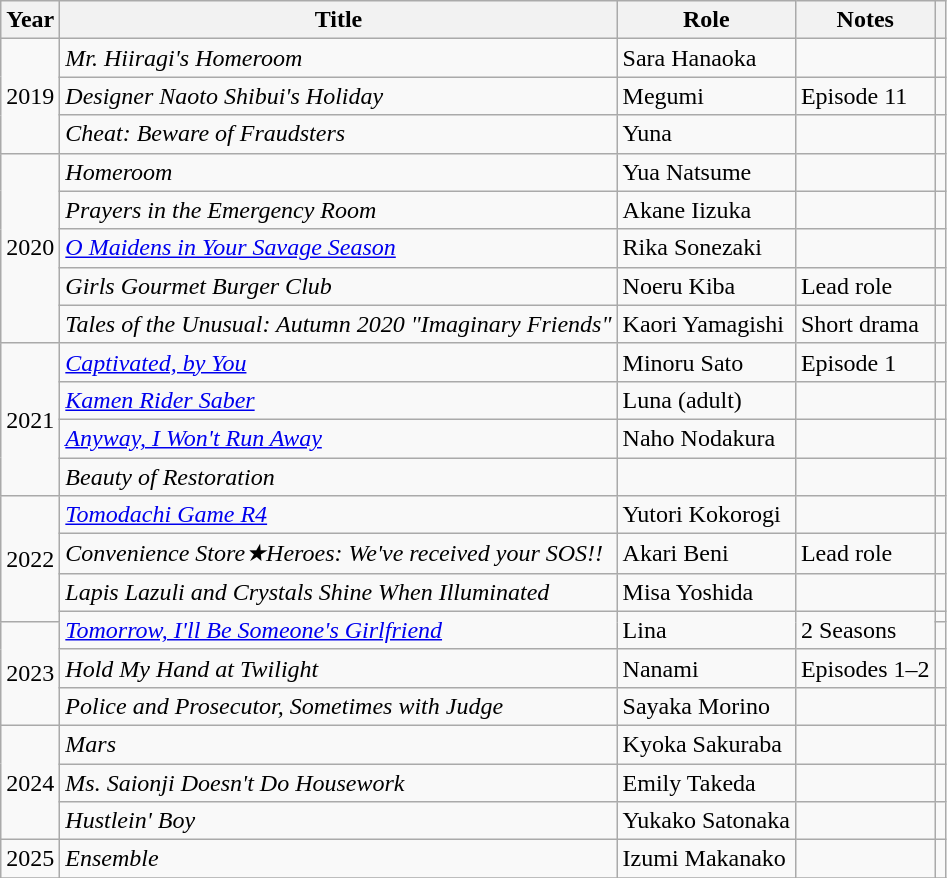<table class="wikitable sortable">
<tr>
<th>Year</th>
<th>Title</th>
<th>Role</th>
<th class="unsortable">Notes</th>
<th class="unsortable"></th>
</tr>
<tr>
<td rowspan="3">2019</td>
<td><em>Mr. Hiiragi's Homeroom</em></td>
<td>Sara Hanaoka</td>
<td></td>
<td></td>
</tr>
<tr>
<td><em>Designer Naoto Shibui's Holiday</em></td>
<td>Megumi</td>
<td>Episode 11</td>
<td></td>
</tr>
<tr>
<td><em>Cheat: Beware of Fraudsters</em></td>
<td>Yuna</td>
<td></td>
<td></td>
</tr>
<tr>
<td rowspan="5">2020<br></td>
<td><em>Homeroom</em></td>
<td>Yua Natsume</td>
<td></td>
<td></td>
</tr>
<tr>
<td><em>Prayers in the Emergency Room</em></td>
<td>Akane Iizuka</td>
<td></td>
<td></td>
</tr>
<tr>
<td><em><a href='#'>O Maidens in Your Savage Season</a></em></td>
<td>Rika Sonezaki</td>
<td></td>
<td></td>
</tr>
<tr>
<td><em>Girls Gourmet Burger Club</em></td>
<td>Noeru Kiba</td>
<td>Lead role</td>
<td></td>
</tr>
<tr>
<td><em>Tales of the Unusual: Autumn 2020 "Imaginary Friends"</em></td>
<td>Kaori Yamagishi</td>
<td>Short drama</td>
<td></td>
</tr>
<tr>
<td rowspan="4">2021</td>
<td><em><a href='#'>Captivated, by You</a></em></td>
<td>Minoru Sato</td>
<td>Episode 1</td>
<td></td>
</tr>
<tr>
<td><em><a href='#'>Kamen Rider Saber</a></em></td>
<td>Luna (adult)</td>
<td></td>
<td></td>
</tr>
<tr>
<td><em><a href='#'>Anyway, I Won't Run Away</a></em></td>
<td>Naho Nodakura</td>
<td></td>
<td></td>
</tr>
<tr>
<td><em>Beauty of Restoration</em></td>
<td></td>
<td></td>
<td></td>
</tr>
<tr>
<td rowspan="4">2022</td>
<td><em><a href='#'>Tomodachi Game R4</a></em></td>
<td>Yutori Kokorogi</td>
<td></td>
<td></td>
</tr>
<tr>
<td><em>Convenience Store★Heroes: We've received your SOS!!</em></td>
<td>Akari Beni</td>
<td>Lead role</td>
<td></td>
</tr>
<tr>
<td><em>Lapis Lazuli and Crystals Shine When Illuminated</em></td>
<td>Misa Yoshida</td>
<td></td>
<td></td>
</tr>
<tr>
<td rowspan="2"><em><a href='#'>Tomorrow, I'll Be Someone's Girlfriend</a></em></td>
<td rowspan="2">Lina</td>
<td rowspan="2">2 Seasons</td>
<td></td>
</tr>
<tr>
<td rowspan="3">2023</td>
<td></td>
</tr>
<tr>
<td><em>Hold My Hand at Twilight</em></td>
<td>Nanami</td>
<td>Episodes 1–2</td>
<td></td>
</tr>
<tr>
<td><em>Police and Prosecutor, Sometimes with Judge</em></td>
<td>Sayaka Morino</td>
<td></td>
<td></td>
</tr>
<tr>
<td rowspan="3">2024</td>
<td><em>Mars</em></td>
<td>Kyoka Sakuraba</td>
<td></td>
<td></td>
</tr>
<tr>
<td><em>Ms. Saionji Doesn't Do Housework</em></td>
<td>Emily Takeda</td>
<td></td>
<td></td>
</tr>
<tr>
<td><em>Hustlein' Boy</em></td>
<td>Yukako Satonaka</td>
<td></td>
<td></td>
</tr>
<tr>
<td>2025</td>
<td><em>Ensemble</em></td>
<td>Izumi Makanako</td>
<td></td>
<td></td>
</tr>
<tr>
</tr>
</table>
